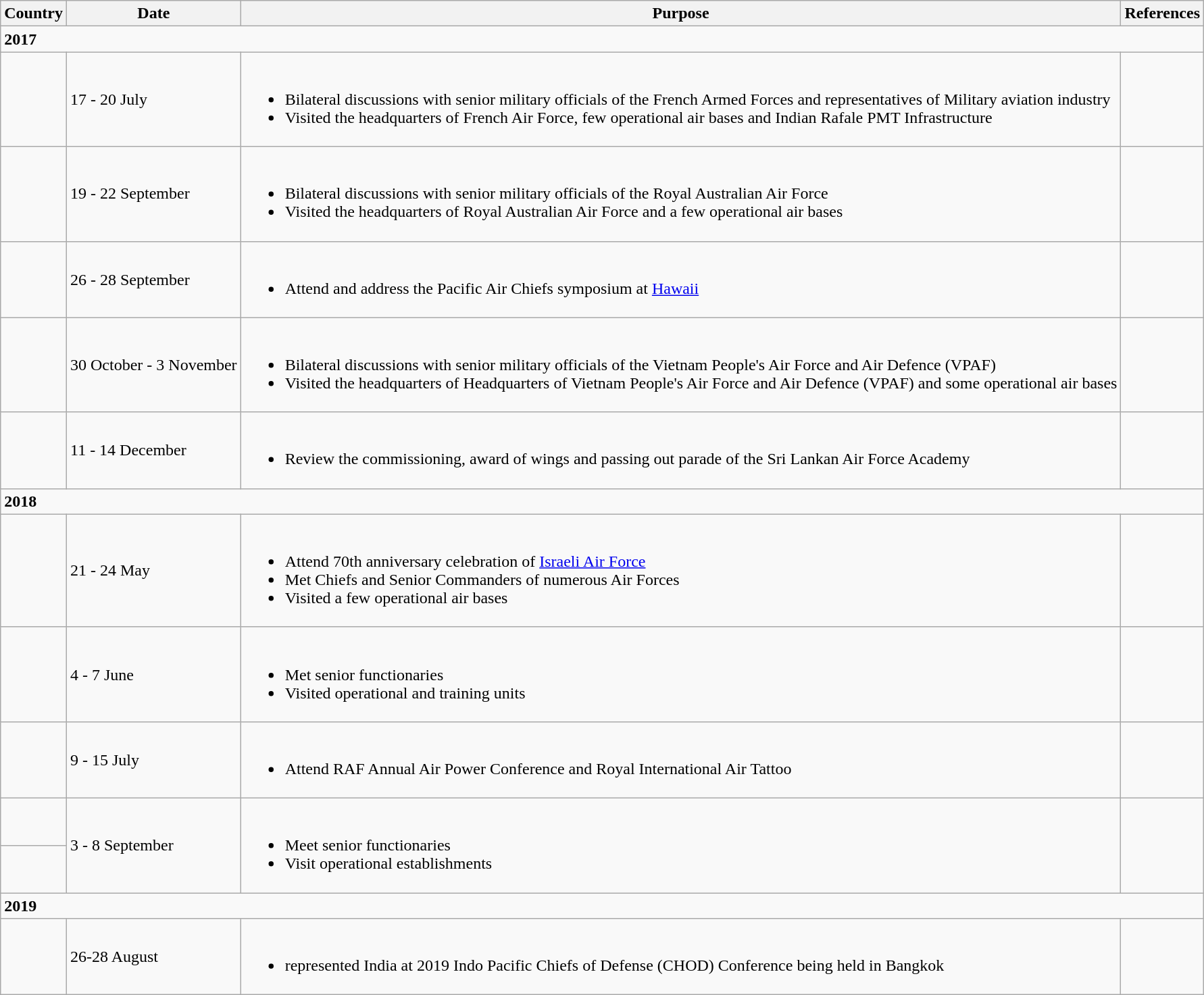<table class="wikitable">
<tr>
<th>Country</th>
<th>Date</th>
<th>Purpose</th>
<th>References</th>
</tr>
<tr>
<td colspan="4"><strong>2017</strong></td>
</tr>
<tr>
<td></td>
<td>17 - 20 July</td>
<td><br><ul><li>Bilateral discussions with senior military officials of the French Armed Forces and representatives of Military aviation industry</li><li>Visited the headquarters of French Air Force, few operational air bases and Indian Rafale PMT Infrastructure</li></ul></td>
<td></td>
</tr>
<tr>
<td></td>
<td>19 - 22 September</td>
<td><br><ul><li>Bilateral discussions with senior military officials of the Royal Australian Air Force</li><li>Visited the headquarters of Royal Australian Air Force and a few operational air bases</li></ul></td>
<td></td>
</tr>
<tr>
<td></td>
<td>26 - 28 September</td>
<td><br><ul><li>Attend and address the Pacific Air Chiefs symposium at <a href='#'>Hawaii</a></li></ul></td>
<td></td>
</tr>
<tr>
<td></td>
<td>30 October - 3 November</td>
<td><br><ul><li>Bilateral discussions with senior military officials of the Vietnam People's Air Force and Air Defence (VPAF)</li><li>Visited the headquarters of Headquarters of Vietnam People's Air Force and Air Defence (VPAF) and some operational air bases</li></ul></td>
<td></td>
</tr>
<tr>
<td></td>
<td>11 - 14 December</td>
<td><br><ul><li>Review the commissioning, award of wings and passing out parade of the Sri Lankan Air Force Academy</li></ul></td>
<td></td>
</tr>
<tr>
<td colspan="4"><strong>2018</strong></td>
</tr>
<tr>
<td></td>
<td>21 - 24 May</td>
<td><br><ul><li>Attend 70th anniversary celebration of <a href='#'>Israeli Air Force</a></li><li>Met Chiefs and Senior Commanders of numerous Air Forces</li><li>Visited a few operational air bases</li></ul></td>
<td></td>
</tr>
<tr>
<td></td>
<td>4 - 7 June</td>
<td><br><ul><li>Met senior functionaries</li><li>Visited operational and training units</li></ul></td>
<td></td>
</tr>
<tr>
<td></td>
<td>9 - 15 July</td>
<td><br><ul><li>Attend RAF Annual Air Power Conference and Royal International Air Tattoo</li></ul></td>
<td></td>
</tr>
<tr>
<td></td>
<td rowspan="2">3 - 8 September</td>
<td rowspan="2"><br><ul><li>Meet senior functionaries</li><li>Visit operational establishments</li></ul></td>
<td rowspan="2"></td>
</tr>
<tr>
<td></td>
</tr>
<tr>
<td colspan="4"><strong>2019</strong></td>
</tr>
<tr>
<td></td>
<td>26-28 August</td>
<td><br><ul><li>represented India at 2019 Indo Pacific Chiefs of Defense (CHOD) Conference being held in Bangkok</li></ul></td>
<td></td>
</tr>
</table>
